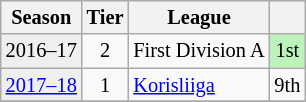<table class="wikitable" style="font-size:85%; text-align:center;">
<tr>
<th>Season</th>
<th>Tier</th>
<th>League</th>
<th></th>
</tr>
<tr>
<td style="background:#efefef;">2016–17</td>
<td>2</td>
<td align=left>First Division A</td>
<td bgcolor=#BBF3BB align=center>1st</td>
</tr>
<tr>
<td style="background:#efefef;"><a href='#'>2017–18</a></td>
<td>1</td>
<td align=left><a href='#'>Korisliiga</a></td>
<td align=center>9th</td>
</tr>
<tr>
</tr>
</table>
